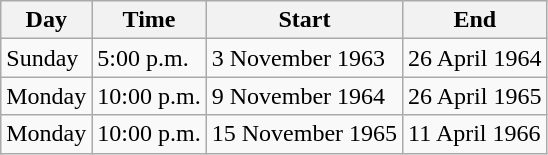<table class="wikitable">
<tr>
<th>Day</th>
<th>Time</th>
<th>Start</th>
<th>End</th>
</tr>
<tr>
<td>Sunday</td>
<td>5:00 p.m.</td>
<td>3 November 1963</td>
<td>26 April 1964</td>
</tr>
<tr>
<td>Monday</td>
<td>10:00 p.m.</td>
<td>9 November 1964</td>
<td>26 April 1965</td>
</tr>
<tr>
<td>Monday</td>
<td>10:00 p.m.</td>
<td>15 November 1965</td>
<td>11 April 1966</td>
</tr>
</table>
